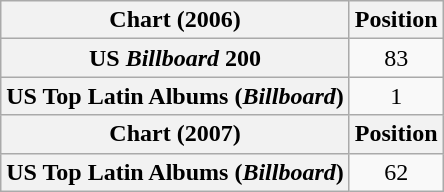<table class="wikitable plainrowheaders" style="text-align:center">
<tr>
<th scope="col">Chart (2006)</th>
<th scope="col">Position</th>
</tr>
<tr>
<th scope="row">US <em>Billboard</em> 200</th>
<td>83</td>
</tr>
<tr>
<th scope="row">US Top Latin Albums (<em>Billboard</em>)</th>
<td>1</td>
</tr>
<tr>
<th scope="col">Chart (2007)</th>
<th scope="col">Position</th>
</tr>
<tr>
<th scope="row">US Top Latin Albums (<em>Billboard</em>)</th>
<td>62</td>
</tr>
</table>
